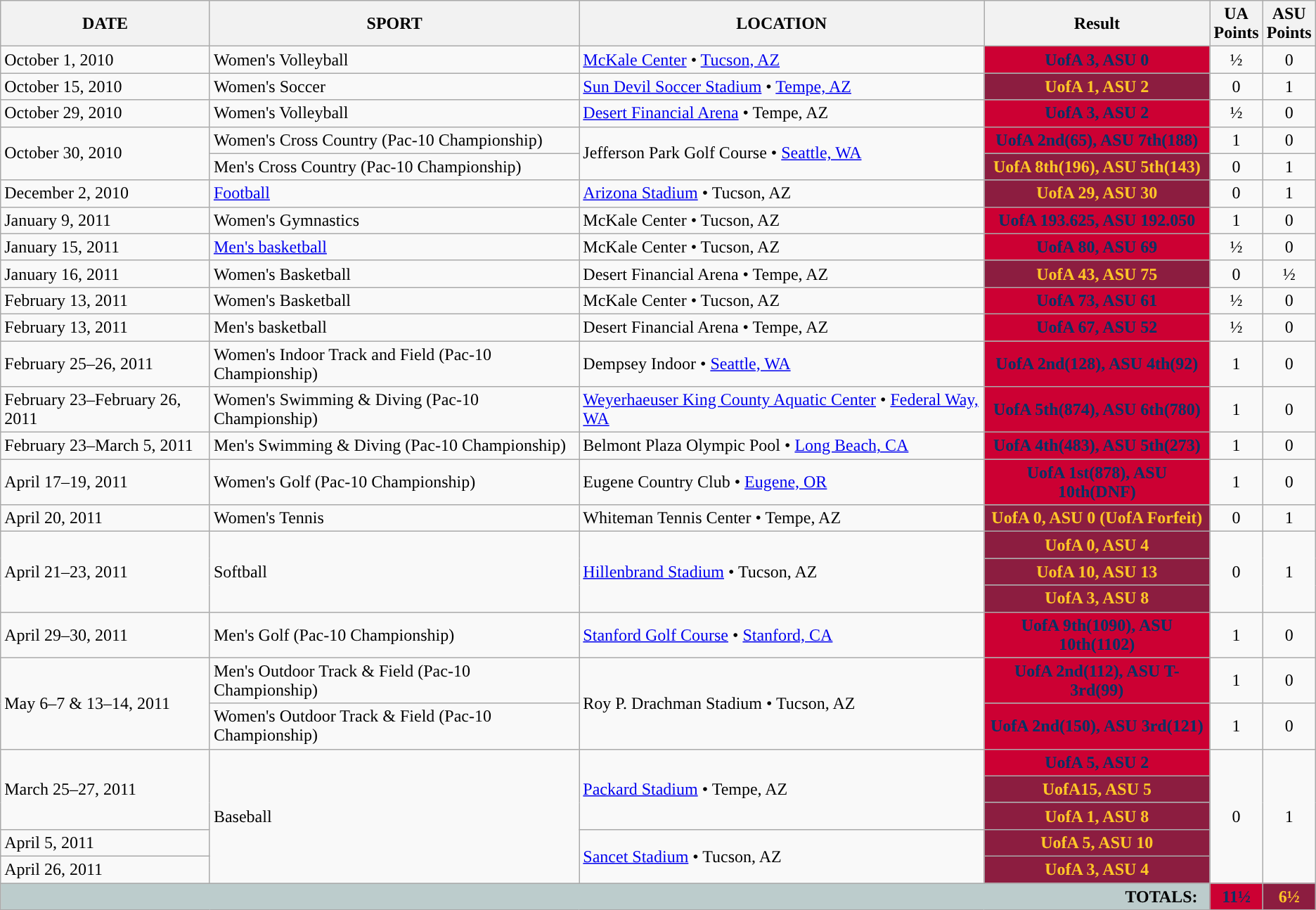<table class=wikitable>
<tr>
<th>DATE</th>
<th>SPORT</th>
<th>LOCATION</th>
<th>Result</th>
<th>UA<br>Points</th>
<th>ASU<br>Points</th>
</tr>
<tr>
<td>October 1, 2010</td>
<td>Women's Volleyball</td>
<td><a href='#'>McKale Center</a> • <a href='#'>Tucson, AZ</a></td>
<th style="background:#CC0033; color:#003366;">UofA 3, ASU 0</th>
<td align="center">½</td>
<td align="center">0</td>
</tr>
<tr>
<td>October 15, 2010</td>
<td>Women's Soccer</td>
<td><a href='#'>Sun Devil Soccer Stadium</a> • <a href='#'>Tempe, AZ</a></td>
<th style="background:#8C1D40; color:#FFC627;">UofA 1, ASU 2</th>
<td align="center">0</td>
<td align="center">1</td>
</tr>
<tr>
<td>October 29, 2010</td>
<td>Women's Volleyball</td>
<td><a href='#'>Desert Financial Arena</a> • Tempe, AZ</td>
<th style="background:#CC0033; color:#003366;">UofA 3, ASU 2</th>
<td align="center">½</td>
<td align="center">0</td>
</tr>
<tr>
<td rowspan=2>October 30, 2010</td>
<td>Women's Cross Country (Pac-10 Championship)</td>
<td rowspan=2>Jefferson Park Golf Course • <a href='#'>Seattle, WA</a></td>
<th style="background:#CC0033; color:#003366;">UofA 2nd(65), ASU 7th(188)</th>
<td align="center">1</td>
<td align="center">0</td>
</tr>
<tr>
<td>Men's Cross Country (Pac-10 Championship)</td>
<th style="background:#8C1D40; color:#FFC627;">UofA 8th(196), ASU 5th(143)</th>
<td align="center">0</td>
<td align="center">1</td>
</tr>
<tr>
<td>December 2, 2010</td>
<td><a href='#'>Football</a></td>
<td><a href='#'>Arizona Stadium</a> • Tucson, AZ</td>
<th style="background:#8C1D40; color:#FFC627;">UofA 29, ASU 30</th>
<td align="center">0</td>
<td align="center">1</td>
</tr>
<tr>
<td>January 9, 2011</td>
<td>Women's Gymnastics</td>
<td>McKale Center • Tucson, AZ</td>
<th style="background:#CC0033; color:#003366;">UofA 193.625, ASU 192.050</th>
<td align="center">1</td>
<td align="center">0</td>
</tr>
<tr>
<td>January 15, 2011</td>
<td><a href='#'>Men's basketball</a></td>
<td>McKale Center • Tucson, AZ</td>
<th style="background:#CC0033; color:#003366;">UofA 80, ASU 69</th>
<td align="center">½</td>
<td align="center">0</td>
</tr>
<tr>
<td>January 16, 2011</td>
<td>Women's Basketball</td>
<td>Desert Financial Arena • Tempe, AZ</td>
<th style="background:#8C1D40; color:#FFC627;">UofA 43, ASU 75</th>
<td align="center">0</td>
<td align="center">½</td>
</tr>
<tr>
<td>February 13, 2011</td>
<td>Women's Basketball</td>
<td>McKale Center • Tucson, AZ</td>
<th style="background:#CC0033; color:#003366;">UofA 73, ASU 61</th>
<td align="center">½</td>
<td align="center">0</td>
</tr>
<tr>
<td>February 13, 2011</td>
<td>Men's basketball</td>
<td>Desert Financial Arena • Tempe, AZ</td>
<th style="background:#CC0033; color:#003366;">UofA 67, ASU 52</th>
<td align="center">½</td>
<td align="center">0</td>
</tr>
<tr>
<td>February 25–26, 2011</td>
<td>Women's Indoor Track and Field (Pac-10 Championship)</td>
<td>Dempsey Indoor • <a href='#'>Seattle, WA</a></td>
<th style="background:#CC0033; color:#003366;">UofA 2nd(128), ASU 4th(92)</th>
<td align="center">1</td>
<td align="center">0</td>
</tr>
<tr>
<td>February 23–February 26, 2011</td>
<td>Women's Swimming & Diving (Pac-10 Championship)</td>
<td><a href='#'>Weyerhaeuser King County Aquatic Center</a> • <a href='#'>Federal Way, WA</a></td>
<th style="background:#CC0033; color:#003366;">UofA 5th(874), ASU 6th(780)</th>
<td align="center">1</td>
<td align="center">0</td>
</tr>
<tr>
<td>February 23–March 5, 2011</td>
<td>Men's Swimming & Diving (Pac-10 Championship)</td>
<td>Belmont Plaza Olympic Pool • <a href='#'>Long Beach, CA</a></td>
<th style="background:#CC0033; color:#003366;">UofA 4th(483), ASU 5th(273)</th>
<td align="center">1</td>
<td align="center">0</td>
</tr>
<tr>
<td>April 17–19, 2011</td>
<td>Women's Golf (Pac-10 Championship)</td>
<td>Eugene Country Club • <a href='#'>Eugene, OR</a></td>
<th style="background:#CC0033; color:#003366;">UofA 1st(878), ASU 10th(DNF)</th>
<td align="center">1</td>
<td align="center">0</td>
</tr>
<tr>
<td>April 20, 2011</td>
<td>Women's Tennis</td>
<td>Whiteman Tennis Center • Tempe, AZ</td>
<th style="background:#8C1D40; color:#FFC627;">UofA 0, ASU 0 (UofA Forfeit)</th>
<td align="center">0</td>
<td align="center">1</td>
</tr>
<tr>
<td rowspan="3">April 21–23, 2011</td>
<td rowspan="3">Softball</td>
<td rowspan="3"><a href='#'>Hillenbrand Stadium</a> • Tucson, AZ</td>
<th style="background:#8C1D40; color:#FFC627;">UofA 0, ASU 4</th>
<td rowspan="3" align="center">0</td>
<td rowspan="3" align="center">1</td>
</tr>
<tr>
<th style="background:#8C1D40; color:#FFC627;">UofA 10, ASU 13</th>
</tr>
<tr>
<th style="background:#8C1D40; color:#FFC627;">UofA 3, ASU 8</th>
</tr>
<tr>
<td>April 29–30, 2011</td>
<td>Men's Golf (Pac-10 Championship)</td>
<td><a href='#'>Stanford Golf Course</a> • <a href='#'>Stanford, CA</a></td>
<th style="background:#CC0033; color:#003366;">UofA 9th(1090), ASU 10th(1102)</th>
<td align="center">1</td>
<td align="center">0</td>
</tr>
<tr>
<td rowspan=2>May 6–7 & 13–14, 2011</td>
<td>Men's Outdoor Track & Field (Pac-10 Championship)</td>
<td rowspan=2>Roy P. Drachman Stadium • Tucson, AZ</td>
<th style="background:#CC0033; color:#003366;">UofA 2nd(112), ASU T-3rd(99)</th>
<td align="center">1</td>
<td align="center">0</td>
</tr>
<tr>
<td>Women's Outdoor Track & Field (Pac-10 Championship)</td>
<th style="background:#CC0033; color:#003366;">UofA 2nd(150), ASU 3rd(121)</th>
<td align="center">1</td>
<td align="center">0</td>
</tr>
<tr>
<td rowspan="3">March 25–27, 2011</td>
<td rowspan="5">Baseball</td>
<td rowspan="3"><a href='#'>Packard Stadium</a> • Tempe, AZ</td>
<th style="background:#CC0033; color:#003366;">UofA 5, ASU 2</th>
<td rowspan="5" align="center">0</td>
<td rowspan="5" align="center">1</td>
</tr>
<tr>
<th style="background:#8C1D40; color:#FFC627;">UofA15, ASU 5</th>
</tr>
<tr>
<th style="background:#8C1D40; color:#FFC627;">UofA 1, ASU 8</th>
</tr>
<tr>
<td>April 5, 2011</td>
<td rowspan="2"><a href='#'>Sancet Stadium</a> • Tucson, AZ</td>
<th style="background:#8C1D40; color:#FFC627;">UofA 5, ASU 10</th>
</tr>
<tr>
<td>April 26, 2011</td>
<th style="background:#8C1D40; color:#FFC627;">UofA 3, ASU 4</th>
</tr>
<tr style="background:#bccccc;">
<td colspan="4" style="text-align:right;"><strong>TOTALS:</strong>  </td>
<th style="background:#CC0033; color:#003366;">11½</th>
<th style="background:#8C1D40; color:#FFC627;">6½</th>
</tr>
</table>
